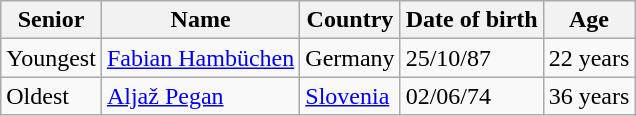<table class="wikitable">
<tr>
<th>Senior</th>
<th>Name</th>
<th>Country</th>
<th>Date of birth</th>
<th>Age</th>
</tr>
<tr>
<td>Youngest</td>
<td><a href='#'>Fabian Hambüchen</a></td>
<td>Germany </td>
<td>25/10/87</td>
<td>22 years</td>
</tr>
<tr>
<td>Oldest</td>
<td><a href='#'>Aljaž Pegan</a></td>
<td><a href='#'>Slovenia</a> </td>
<td>02/06/74</td>
<td>36 years</td>
</tr>
</table>
